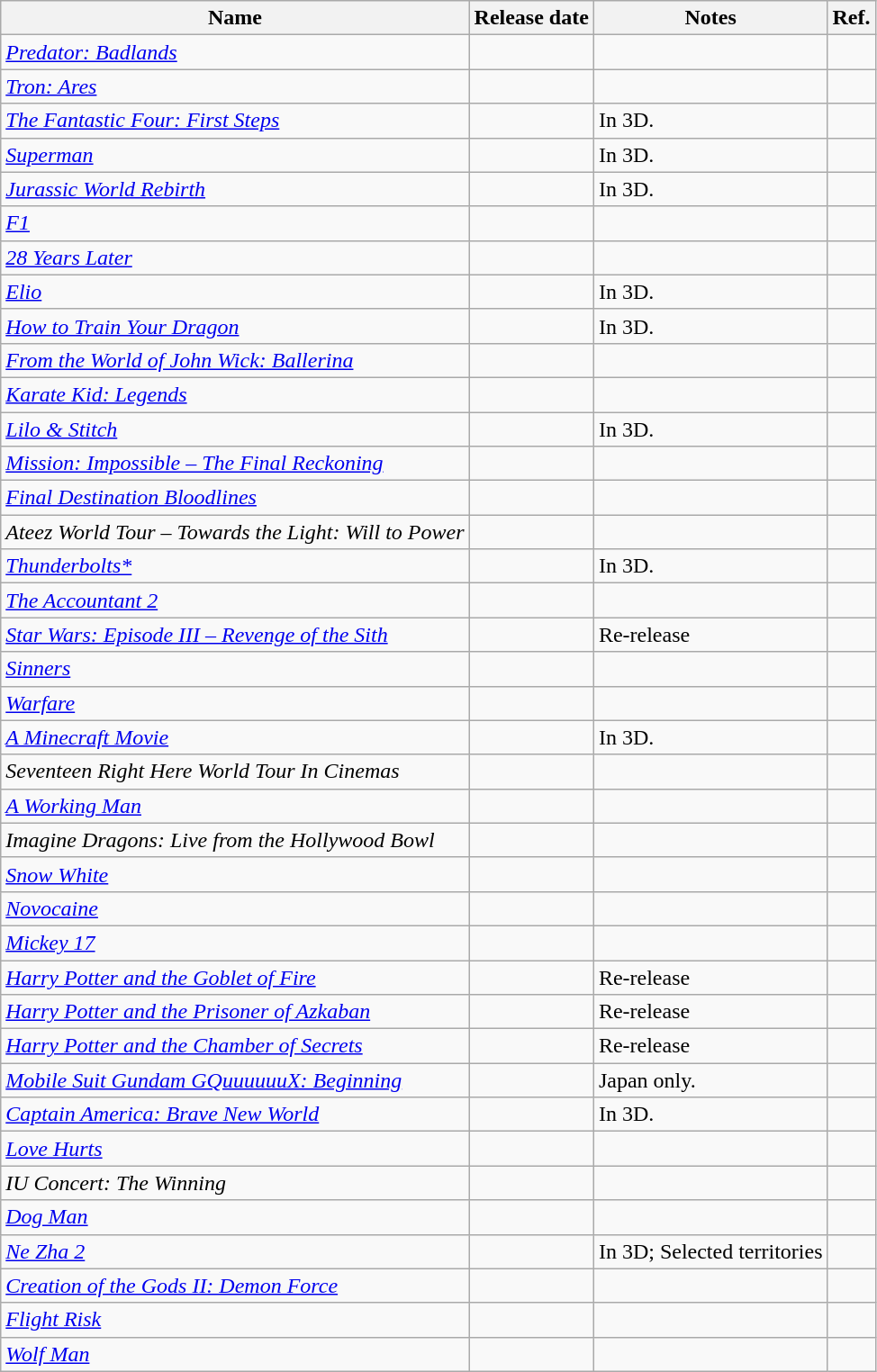<table class="wikitable sortable collapsible">
<tr>
<th scope="col">Name</th>
<th scope="col">Release date</th>
<th scope="col" class="unsortable">Notes</th>
<th scope="col" class="unsortable">Ref.</th>
</tr>
<tr>
<td><em><a href='#'>Predator: Badlands</a></em></td>
<td align=center></td>
<td></td>
<td></td>
</tr>
<tr>
<td><em><a href='#'>Tron: Ares</a></em></td>
<td align=center></td>
<td></td>
<td></td>
</tr>
<tr>
<td><em><a href='#'>The Fantastic Four: First Steps</a></em></td>
<td align=center></td>
<td>In 3D.</td>
<td></td>
</tr>
<tr>
<td><em><a href='#'>Superman</a></em></td>
<td align=center></td>
<td>In 3D.</td>
<td></td>
</tr>
<tr>
<td><em><a href='#'>Jurassic World Rebirth</a></em></td>
<td align=center></td>
<td>In 3D.</td>
<td></td>
</tr>
<tr>
<td><em><a href='#'>F1</a></em></td>
<td align=center></td>
<td></td>
<td></td>
</tr>
<tr>
<td><em><a href='#'>28 Years Later</a></em></td>
<td align=center></td>
<td></td>
<td></td>
</tr>
<tr>
<td><em><a href='#'>Elio</a></em></td>
<td align=center></td>
<td>In 3D.</td>
<td></td>
</tr>
<tr>
<td><em><a href='#'>How to Train Your Dragon</a></em></td>
<td align=center></td>
<td>In 3D.</td>
<td></td>
</tr>
<tr>
<td><em><a href='#'>From the World of John Wick: Ballerina</a></em></td>
<td align=center></td>
<td></td>
<td></td>
</tr>
<tr>
<td><em><a href='#'>Karate Kid: Legends</a></em></td>
<td align=center></td>
<td></td>
<td></td>
</tr>
<tr>
<td><em><a href='#'>Lilo & Stitch</a></em></td>
<td align=center></td>
<td>In 3D.</td>
<td></td>
</tr>
<tr>
<td><em><a href='#'>Mission: Impossible – The Final Reckoning</a></em></td>
<td align=center></td>
<td></td>
<td></td>
</tr>
<tr>
<td><em><a href='#'>Final Destination Bloodlines</a></em></td>
<td align=center></td>
<td></td>
<td></td>
</tr>
<tr>
<td><em>Ateez World Tour – Towards the Light: Will to Power</em></td>
<td align=center></td>
<td></td>
<td></td>
</tr>
<tr>
<td><em><a href='#'>Thunderbolts*</a></em></td>
<td align=center></td>
<td>In 3D.</td>
<td></td>
</tr>
<tr>
<td><em><a href='#'>The Accountant 2</a></em></td>
<td align=center></td>
<td></td>
<td></td>
</tr>
<tr>
<td><em><a href='#'>Star Wars: Episode III – Revenge of the Sith</a></em></td>
<td align=center></td>
<td>Re-release</td>
<td></td>
</tr>
<tr>
<td><em><a href='#'>Sinners</a></em></td>
<td align=center></td>
<td></td>
<td></td>
</tr>
<tr>
<td><em><a href='#'>Warfare</a></em></td>
<td align=center></td>
<td></td>
<td></td>
</tr>
<tr>
<td><em><a href='#'>A Minecraft Movie</a></em></td>
<td align=center></td>
<td>In 3D.</td>
<td></td>
</tr>
<tr>
<td><em>Seventeen Right Here World Tour In Cinemas</em></td>
<td align=center></td>
<td></td>
<td></td>
</tr>
<tr>
<td><em><a href='#'>A Working Man</a></em></td>
<td align=center></td>
<td></td>
<td></td>
</tr>
<tr>
<td><em>Imagine Dragons: Live from the Hollywood Bowl</em></td>
<td align=center></td>
<td></td>
<td></td>
</tr>
<tr>
<td><em><a href='#'>Snow White</a></em></td>
<td align=center></td>
<td></td>
<td></td>
</tr>
<tr>
<td><em><a href='#'>Novocaine</a></em></td>
<td align=center></td>
<td></td>
<td></td>
</tr>
<tr>
<td><em><a href='#'>Mickey 17</a></em></td>
<td align=center></td>
<td></td>
<td></td>
</tr>
<tr>
<td><em><a href='#'>Harry Potter and the Goblet of Fire</a></em></td>
<td align=center></td>
<td>Re-release</td>
<td></td>
</tr>
<tr>
<td><em><a href='#'>Harry Potter and the Prisoner of Azkaban</a></em></td>
<td align=center></td>
<td>Re-release</td>
<td></td>
</tr>
<tr>
<td><em><a href='#'>Harry Potter and the Chamber of Secrets</a></em></td>
<td align=center></td>
<td>Re-release</td>
<td></td>
</tr>
<tr>
<td><em><a href='#'>Mobile Suit Gundam GQuuuuuuX: Beginning</a></em></td>
<td align=center></td>
<td>Japan only.</td>
<td></td>
</tr>
<tr>
<td><em><a href='#'>Captain America: Brave New World</a></em></td>
<td align=center></td>
<td>In 3D.</td>
<td></td>
</tr>
<tr>
<td><em><a href='#'>Love Hurts</a></em></td>
<td align=center></td>
<td></td>
<td></td>
</tr>
<tr>
<td><em>IU Concert: The Winning</em></td>
<td align=center></td>
<td></td>
<td></td>
</tr>
<tr>
<td><em><a href='#'>Dog Man</a></em></td>
<td align=center></td>
<td></td>
<td></td>
</tr>
<tr>
<td><em><a href='#'>Ne Zha 2</a></em></td>
<td align=center></td>
<td>In 3D; Selected territories</td>
<td></td>
</tr>
<tr>
<td><em><a href='#'>Creation of the Gods II: Demon Force</a></em></td>
<td align=center></td>
<td></td>
<td></td>
</tr>
<tr>
<td><em><a href='#'>Flight Risk</a></em></td>
<td align=center></td>
<td></td>
<td></td>
</tr>
<tr>
<td><em><a href='#'>Wolf Man</a></em></td>
<td align=center></td>
<td></td>
<td></td>
</tr>
</table>
